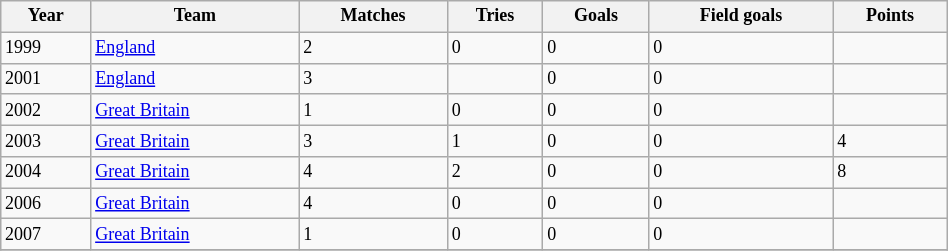<table class="wikitable" style="font-size:75%;" width="50%">
<tr>
<th>Year</th>
<th>Team</th>
<th>Matches</th>
<th>Tries</th>
<th>Goals</th>
<th>Field goals</th>
<th>Points</th>
</tr>
<tr>
<td>1999</td>
<td> <a href='#'>England</a></td>
<td>2</td>
<td>0</td>
<td>0</td>
<td>0</td>
<td></td>
</tr>
<tr>
<td>2001</td>
<td> <a href='#'>England</a></td>
<td>3</td>
<td></td>
<td>0</td>
<td>0</td>
<td></td>
</tr>
<tr>
<td>2002</td>
<td> <a href='#'>Great Britain</a></td>
<td>1</td>
<td>0</td>
<td>0</td>
<td>0</td>
<td></td>
</tr>
<tr>
<td>2003</td>
<td> <a href='#'>Great Britain</a></td>
<td>3</td>
<td>1</td>
<td>0</td>
<td>0</td>
<td>4</td>
</tr>
<tr>
<td>2004</td>
<td> <a href='#'>Great Britain</a></td>
<td>4</td>
<td>2</td>
<td>0</td>
<td>0</td>
<td>8</td>
</tr>
<tr>
<td>2006</td>
<td> <a href='#'>Great Britain</a></td>
<td>4</td>
<td>0</td>
<td>0</td>
<td>0</td>
<td></td>
</tr>
<tr>
<td>2007</td>
<td> <a href='#'>Great Britain</a></td>
<td>1</td>
<td>0</td>
<td>0</td>
<td>0</td>
<td></td>
</tr>
<tr>
</tr>
</table>
